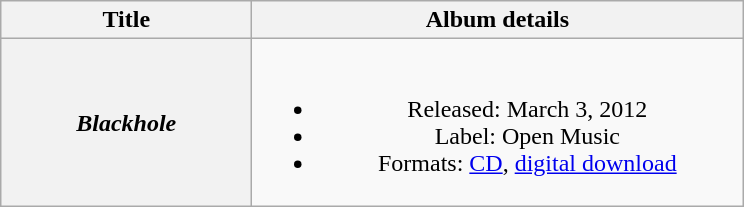<table class="wikitable plainrowheaders" style="text-align:center;">
<tr>
<th scope="col" style="width:10em;">Title</th>
<th scope="col" style="width:20em;">Album details</th>
</tr>
<tr>
<th scope="row"><em>Blackhole</em></th>
<td><br><ul><li>Released: March 3, 2012</li><li>Label: Open Music</li><li>Formats: <a href='#'>CD</a>, <a href='#'>digital download</a></li></ul></td>
</tr>
</table>
